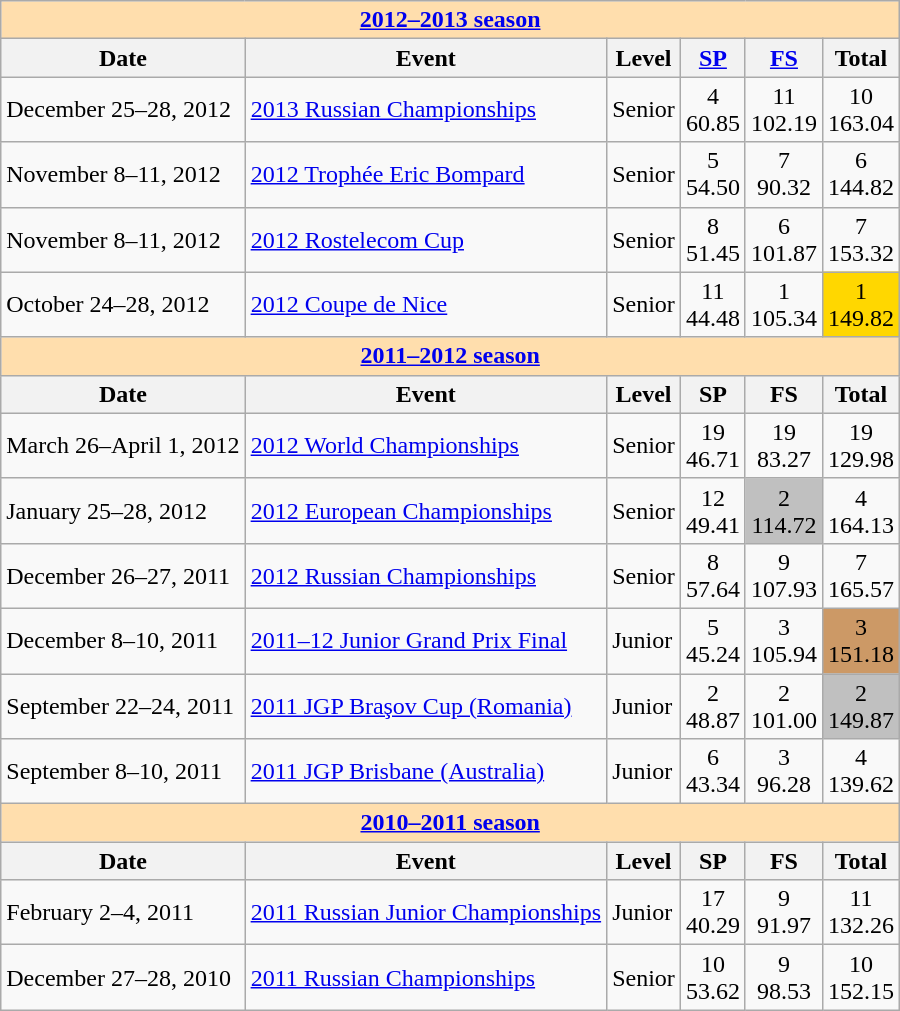<table class="wikitable">
<tr>
<th style="background-color: #ffdead;" colspan=7 align=center><strong><a href='#'>2012–2013 season</a></strong></th>
</tr>
<tr>
<th>Date</th>
<th>Event</th>
<th>Level</th>
<th><a href='#'>SP</a></th>
<th><a href='#'>FS</a></th>
<th>Total</th>
</tr>
<tr>
<td>December 25–28, 2012</td>
<td><a href='#'>2013 Russian Championships</a></td>
<td>Senior</td>
<td align=center>4 <br> 60.85</td>
<td align=center>11 <br> 102.19</td>
<td align=center>10 <br> 163.04</td>
</tr>
<tr>
<td>November 8–11, 2012</td>
<td><a href='#'>2012 Trophée Eric Bompard</a></td>
<td>Senior</td>
<td align=center>5 <br> 54.50</td>
<td align=center>7  <br> 90.32</td>
<td align=center>6  <br> 144.82</td>
</tr>
<tr>
<td>November 8–11, 2012</td>
<td><a href='#'>2012 Rostelecom Cup</a></td>
<td>Senior</td>
<td align=center>8 <br> 51.45</td>
<td align=center>6 <br> 101.87</td>
<td align=center>7 <br> 153.32</td>
</tr>
<tr>
<td>October 24–28, 2012</td>
<td><a href='#'>2012 Coupe de Nice</a></td>
<td>Senior</td>
<td align=center>11 <br> 44.48</td>
<td align=center>1  <br> 105.34</td>
<td align=center bgcolor=gold>1 <br> 149.82</td>
</tr>
<tr>
<th style="background-color: #ffdead;" colspan=7 align=center><strong><a href='#'>2011–2012 season</a></strong></th>
</tr>
<tr>
<th>Date</th>
<th>Event</th>
<th>Level</th>
<th>SP</th>
<th>FS</th>
<th>Total</th>
</tr>
<tr>
<td>March 26–April 1, 2012</td>
<td><a href='#'>2012 World Championships</a></td>
<td>Senior</td>
<td align=center>19 <br> 46.71</td>
<td align=center>19 <br> 83.27</td>
<td align=center>19 <br> 129.98</td>
</tr>
<tr>
<td>January 25–28, 2012</td>
<td><a href='#'>2012 European Championships</a></td>
<td>Senior</td>
<td align=center>12 <br> 49.41</td>
<td align=center bgcolor=silver>2 <br> 114.72</td>
<td align=center>4 <br> 164.13</td>
</tr>
<tr>
<td>December 26–27, 2011</td>
<td><a href='#'>2012 Russian Championships</a></td>
<td>Senior</td>
<td align=center>8 <br> 57.64</td>
<td align=center>9 <br> 107.93</td>
<td align=center>7 <br> 165.57</td>
</tr>
<tr>
<td>December 8–10, 2011</td>
<td><a href='#'>2011–12 Junior Grand Prix Final</a></td>
<td>Junior</td>
<td align=center>5 <br> 45.24</td>
<td align=center>3 <br> 105.94</td>
<td align=center bgcolor=cc9966>3 <br> 151.18</td>
</tr>
<tr>
<td>September 22–24, 2011</td>
<td><a href='#'>2011 JGP Braşov Cup (Romania)</a></td>
<td>Junior</td>
<td align=center>2 <br> 48.87</td>
<td align=center>2 <br> 101.00</td>
<td align=center bgcolor=silver>2 <br> 149.87</td>
</tr>
<tr>
<td>September 8–10, 2011</td>
<td><a href='#'>2011 JGP Brisbane (Australia)</a></td>
<td>Junior</td>
<td align=center>6 <br> 43.34</td>
<td align=center>3 <br> 96.28</td>
<td align=center>4 <br> 139.62</td>
</tr>
<tr>
<th style="background-color: #ffdead; " colspan=7 align=center><strong><a href='#'>2010–2011 season</a></strong></th>
</tr>
<tr>
<th>Date</th>
<th>Event</th>
<th>Level</th>
<th>SP</th>
<th>FS</th>
<th>Total</th>
</tr>
<tr>
<td>February 2–4, 2011</td>
<td><a href='#'>2011 Russian Junior Championships</a></td>
<td>Junior</td>
<td align=center>17 <br> 40.29</td>
<td align=center>9  <br> 91.97</td>
<td align=center>11 <br> 132.26</td>
</tr>
<tr>
<td>December 27–28, 2010</td>
<td><a href='#'>2011 Russian Championships</a></td>
<td>Senior</td>
<td align=center>10 <br> 53.62</td>
<td align=center>9  <br> 98.53</td>
<td align=center>10 <br> 152.15</td>
</tr>
</table>
